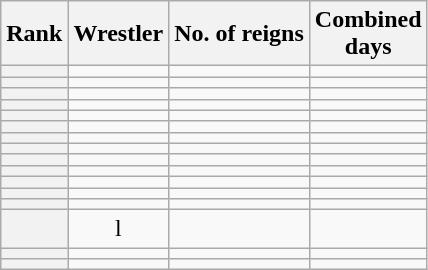<table class="wikitable sortable" style="text-align: center">
<tr>
<th>Rank</th>
<th>Wrestler</th>
<th>No. of reigns</th>
<th data-sort-type="number">Combined<br>days</th>
</tr>
<tr>
<th></th>
<td></td>
<td></td>
<td></td>
</tr>
<tr>
<th></th>
<td></td>
<td></td>
<td></td>
</tr>
<tr>
<th></th>
<td></td>
<td></td>
<td></td>
</tr>
<tr>
<th></th>
<td></td>
<td></td>
<td></td>
</tr>
<tr>
<th></th>
<td></td>
<td></td>
<td></td>
</tr>
<tr>
<th></th>
<td></td>
<td></td>
<td></td>
</tr>
<tr>
<th></th>
<td></td>
<td></td>
<td></td>
</tr>
<tr>
<th></th>
<td></td>
<td></td>
<td></td>
</tr>
<tr>
<th></th>
<td></td>
<td></td>
<td></td>
</tr>
<tr>
<th></th>
<td></td>
<td></td>
<td></td>
</tr>
<tr>
<th></th>
<td></td>
<td></td>
<td></td>
</tr>
<tr>
<th></th>
<td></td>
<td></td>
<td></td>
</tr>
<tr>
<th></th>
<td></td>
<td></td>
<td></td>
</tr>
<tr>
<th></th>
<td>l</td>
<td></td>
<td></td>
</tr>
<tr>
<th></th>
<td></td>
<td></td>
<td></td>
</tr>
<tr>
<th></th>
<td></td>
<td></td>
<td></td>
</tr>
</table>
